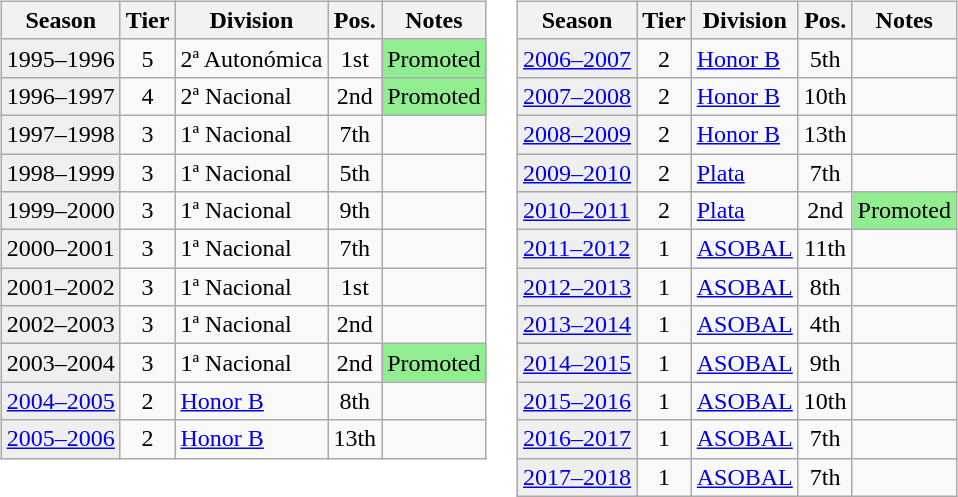<table>
<tr>
<td valign="top" width=0%><br><table class="wikitable">
<tr>
<th>Season</th>
<th>Tier</th>
<th>Division</th>
<th>Pos.</th>
<th>Notes</th>
</tr>
<tr>
<td style="background:#efefef;">1995–1996</td>
<td align="center">5</td>
<td>2ª Autonómica</td>
<td align="center">1st</td>
<td style="background:#90EE90">Promoted</td>
</tr>
<tr>
<td style="background:#efefef;">1996–1997</td>
<td align="center">4</td>
<td>2ª Nacional</td>
<td align="center">2nd</td>
<td style="background:#90EE90">Promoted</td>
</tr>
<tr>
<td style="background:#efefef;">1997–1998</td>
<td align="center">3</td>
<td>1ª Nacional</td>
<td align="center">7th</td>
<td></td>
</tr>
<tr>
<td style="background:#efefef;">1998–1999</td>
<td align="center">3</td>
<td>1ª Nacional</td>
<td align="center">5th</td>
<td></td>
</tr>
<tr>
<td style="background:#efefef;">1999–2000</td>
<td align="center">3</td>
<td>1ª Nacional</td>
<td align="center">9th</td>
<td></td>
</tr>
<tr>
<td style="background:#efefef;">2000–2001</td>
<td align="center">3</td>
<td>1ª Nacional</td>
<td align="center">7th</td>
<td></td>
</tr>
<tr>
<td style="background:#efefef;">2001–2002</td>
<td align="center">3</td>
<td>1ª Nacional</td>
<td align="center">1st</td>
<td></td>
</tr>
<tr>
<td style="background:#efefef;">2002–2003</td>
<td align="center">3</td>
<td>1ª Nacional</td>
<td align="center">2nd</td>
<td></td>
</tr>
<tr>
<td style="background:#efefef;">2003–2004</td>
<td align="center">3</td>
<td>1ª Nacional</td>
<td align="center">2nd</td>
<td style="background:#90EE90">Promoted</td>
</tr>
<tr>
<td style="background:#efefef;"><a href='#'>2004–2005</a></td>
<td align="center">2</td>
<td><a href='#'>Honor B</a></td>
<td align="center">8th</td>
<td></td>
</tr>
<tr>
<td style="background:#efefef;"><a href='#'>2005–2006</a></td>
<td align="center">2</td>
<td><a href='#'>Honor B</a></td>
<td align="center">13th</td>
<td></td>
</tr>
</table>
</td>
<td valign="top" width=0%><br><table class="wikitable">
<tr>
<th>Season</th>
<th>Tier</th>
<th>Division</th>
<th>Pos.</th>
<th>Notes</th>
</tr>
<tr>
<td style="background:#efefef;"><a href='#'>2006–2007</a></td>
<td align="center">2</td>
<td><a href='#'>Honor B</a></td>
<td align="center">5th</td>
<td></td>
</tr>
<tr>
<td style="background:#efefef;"><a href='#'>2007–2008</a></td>
<td align="center">2</td>
<td><a href='#'>Honor B</a></td>
<td align="center">10th</td>
<td></td>
</tr>
<tr>
<td style="background:#efefef;"><a href='#'>2008–2009</a></td>
<td align="center">2</td>
<td><a href='#'>Honor B</a></td>
<td align="center">13th</td>
<td></td>
</tr>
<tr>
<td style="background:#efefef;"><a href='#'>2009–2010</a></td>
<td align="center">2</td>
<td><a href='#'>Plata</a></td>
<td align="center">7th</td>
<td></td>
</tr>
<tr>
<td style="background:#efefef;"><a href='#'>2010–2011</a></td>
<td align="center">2</td>
<td><a href='#'>Plata</a></td>
<td align="center">2nd</td>
<td style="background:#90EE90">Promoted</td>
</tr>
<tr>
<td style="background:#efefef;"><a href='#'>2011–2012</a></td>
<td align="center">1</td>
<td><a href='#'>ASOBAL</a></td>
<td align="center">11th</td>
<td></td>
</tr>
<tr>
<td style="background:#efefef;"><a href='#'>2012–2013</a></td>
<td align="center">1</td>
<td><a href='#'>ASOBAL</a></td>
<td align="center">8th</td>
<td></td>
</tr>
<tr>
<td style="background:#efefef;"><a href='#'>2013–2014</a></td>
<td align="center">1</td>
<td><a href='#'>ASOBAL</a></td>
<td align="center">4th</td>
<td></td>
</tr>
<tr>
<td style="background:#efefef;"><a href='#'>2014–2015</a></td>
<td align="center">1</td>
<td><a href='#'>ASOBAL</a></td>
<td align="center">9th</td>
<td></td>
</tr>
<tr>
<td style="background:#efefef;"><a href='#'>2015–2016</a></td>
<td align="center">1</td>
<td><a href='#'>ASOBAL</a></td>
<td align="center">10th</td>
<td></td>
</tr>
<tr>
<td style="background:#efefef;"><a href='#'>2016–2017</a></td>
<td align="center">1</td>
<td><a href='#'>ASOBAL</a></td>
<td align="center">7th</td>
<td></td>
</tr>
<tr>
<td style="background:#efefef;"><a href='#'>2017–2018</a></td>
<td align="center">1</td>
<td><a href='#'>ASOBAL</a></td>
<td align="center">7th</td>
<td></td>
</tr>
</table>
</td>
</tr>
</table>
